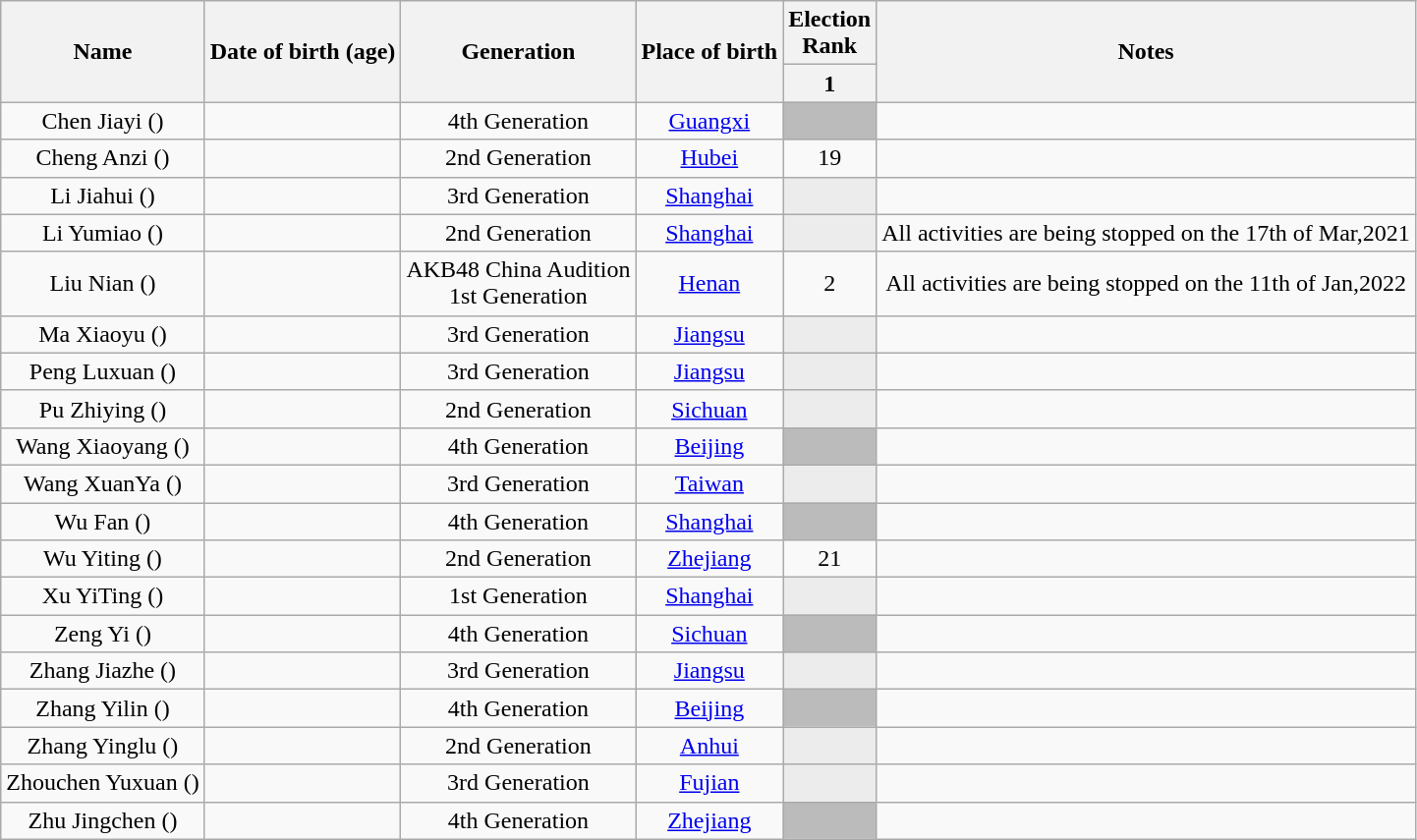<table class="sortable wikitable"  style="text-align:center;">
<tr>
<th rowspan="2">Name</th>
<th rowspan="2">Date of birth (age)</th>
<th rowspan="2">Generation</th>
<th rowspan="2">Place of birth</th>
<th>Election<br>Rank</th>
<th rowspan="2">Notes</th>
</tr>
<tr>
<th>1</th>
</tr>
<tr>
<td>Chen Jiayi ()</td>
<td></td>
<td>4th Generation</td>
<td><a href='#'>Guangxi</a></td>
<td style="background:#bbb;"> </td>
<td></td>
</tr>
<tr>
<td>Cheng Anzi ()</td>
<td></td>
<td>2nd Generation</td>
<td><a href='#'>Hubei</a></td>
<td>19</td>
<td></td>
</tr>
<tr>
<td>Li Jiahui ()</td>
<td></td>
<td>3rd Generation</td>
<td><a href='#'>Shanghai</a></td>
<td style="background:#ececec;  color:gray;"></td>
<td></td>
</tr>
<tr>
<td>Li Yumiao ()</td>
<td></td>
<td>2nd Generation</td>
<td><a href='#'>Shanghai</a></td>
<td style="background:#ececec;  color:gray;"></td>
<td>All activities are being stopped on the 17th of Mar,2021</td>
</tr>
<tr>
<td>Liu Nian ()</td>
<td></td>
<td>AKB48 China Audition<br>1st Generation</td>
<td><a href='#'>Henan</a></td>
<td>2</td>
<td>All activities are being stopped on the 11th of Jan,2022</td>
</tr>
<tr>
<td>Ma Xiaoyu ()</td>
<td></td>
<td>3rd Generation</td>
<td><a href='#'>Jiangsu</a></td>
<td style="background:#ececec;  color:gray;"></td>
<td></td>
</tr>
<tr>
<td>Peng Luxuan ()</td>
<td></td>
<td>3rd Generation</td>
<td><a href='#'>Jiangsu</a></td>
<td style="background:#ececec;  color:gray;"></td>
<td></td>
</tr>
<tr>
<td>Pu Zhiying ()</td>
<td></td>
<td>2nd Generation</td>
<td><a href='#'>Sichuan</a></td>
<td style="background:#ececec; color:gray;"></td>
<td></td>
</tr>
<tr>
<td>Wang Xiaoyang ()</td>
<td></td>
<td>4th Generation</td>
<td><a href='#'>Beijing</a></td>
<td style="background:#bbb;"> </td>
<td></td>
</tr>
<tr>
<td>Wang XuanYa ()</td>
<td></td>
<td>3rd Generation</td>
<td><a href='#'>Taiwan</a></td>
<td style="background:#ececec;  color:gray;"></td>
<td></td>
</tr>
<tr>
<td>Wu Fan ()</td>
<td></td>
<td>4th Generation</td>
<td><a href='#'>Shanghai</a></td>
<td style="background:#bbb;"> </td>
<td></td>
</tr>
<tr>
<td>Wu Yiting ()</td>
<td></td>
<td>2nd Generation</td>
<td><a href='#'>Zhejiang</a></td>
<td>21</td>
<td></td>
</tr>
<tr>
<td>Xu YiTing ()</td>
<td></td>
<td>1st Generation</td>
<td><a href='#'>Shanghai</a></td>
<td style="background:#ececec;  color:gray;"></td>
<td></td>
</tr>
<tr>
<td>Zeng Yi ()</td>
<td></td>
<td>4th Generation</td>
<td><a href='#'>Sichuan</a></td>
<td style="background:#bbb;"> </td>
<td></td>
</tr>
<tr>
<td>Zhang Jiazhe ()</td>
<td></td>
<td>3rd Generation</td>
<td><a href='#'>Jiangsu</a></td>
<td style="background:#ececec;  color:gray;"></td>
<td></td>
</tr>
<tr>
<td>Zhang Yilin ()</td>
<td></td>
<td>4th Generation</td>
<td><a href='#'>Beijing</a></td>
<td style="background:#bbb;"> </td>
<td></td>
</tr>
<tr>
<td>Zhang Yinglu ()</td>
<td></td>
<td>2nd Generation</td>
<td><a href='#'>Anhui</a></td>
<td style="background:#ececec; color:gray;"></td>
<td></td>
</tr>
<tr>
<td>Zhouchen Yuxuan ()</td>
<td></td>
<td>3rd Generation</td>
<td><a href='#'>Fujian</a></td>
<td style="background:#ececec;  color:gray;"></td>
<td></td>
</tr>
<tr>
<td>Zhu Jingchen ()</td>
<td></td>
<td>4th Generation</td>
<td><a href='#'>Zhejiang</a></td>
<td style="background:#bbb;"> </td>
<td></td>
</tr>
</table>
